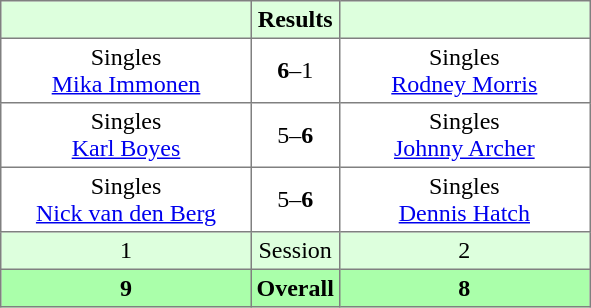<table border="1" cellpadding="3" style="border-collapse: collapse;">
<tr bgcolor="#ddffdd">
<th width="160"></th>
<th>Results</th>
<th width="160"></th>
</tr>
<tr>
<td align="center">Singles<br><a href='#'>Mika Immonen</a></td>
<td align="center"><strong>6</strong>–1</td>
<td align="center">Singles<br><a href='#'>Rodney Morris</a></td>
</tr>
<tr>
<td align="center">Singles<br><a href='#'>Karl Boyes</a></td>
<td align="center">5–<strong>6</strong></td>
<td align="center">Singles<br><a href='#'>Johnny Archer</a></td>
</tr>
<tr>
<td align="center">Singles<br><a href='#'>Nick van den Berg</a></td>
<td align="center">5–<strong>6</strong></td>
<td align="center">Singles<br><a href='#'>Dennis Hatch</a></td>
</tr>
<tr bgcolor="#ddffdd">
<td align="center">1</td>
<td align="center">Session</td>
<td align="center">2</td>
</tr>
<tr bgcolor="#aaffaa">
<th align="center">9</th>
<th align="center">Overall</th>
<th align="center">8</th>
</tr>
</table>
